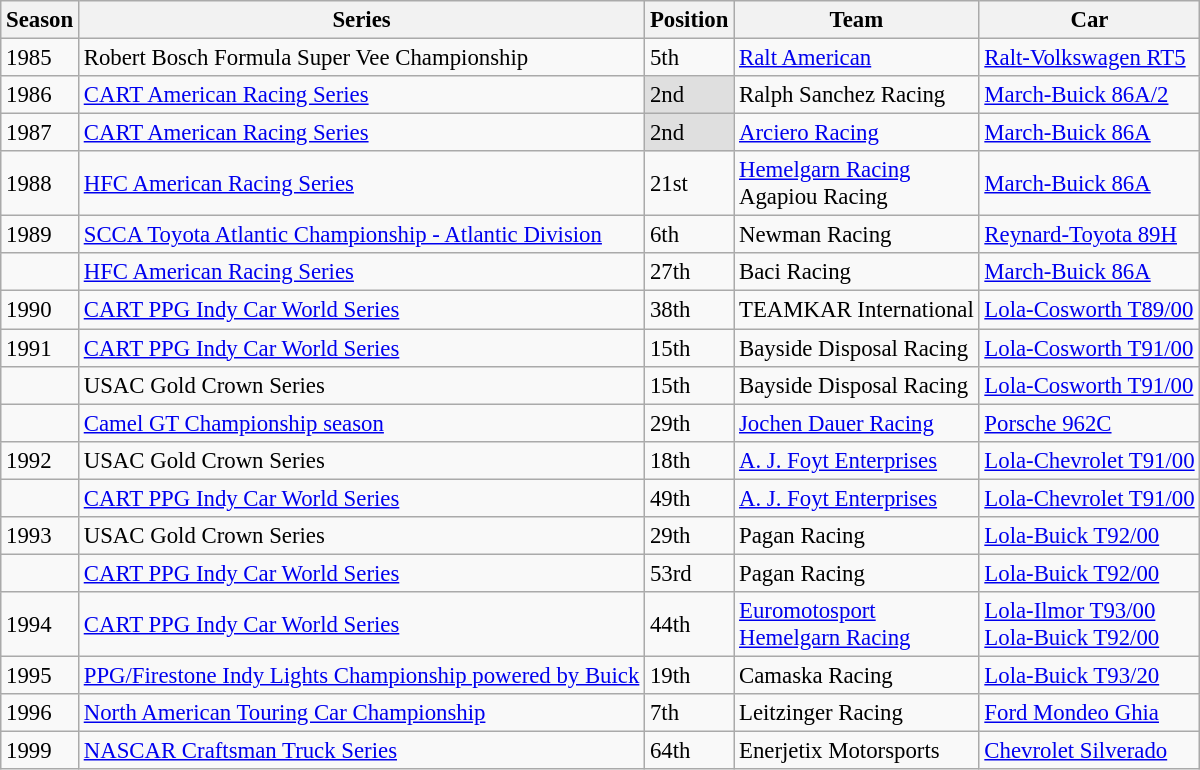<table class="wikitable" style="font-size: 95%;">
<tr>
<th>Season</th>
<th>Series</th>
<th>Position</th>
<th>Team</th>
<th>Car</th>
</tr>
<tr>
<td>1985</td>
<td>Robert Bosch Formula Super Vee Championship</td>
<td>5th</td>
<td><a href='#'>Ralt American</a></td>
<td><a href='#'>Ralt-Volkswagen RT5</a></td>
</tr>
<tr>
<td>1986</td>
<td><a href='#'>CART American Racing Series</a></td>
<td style="background:#dfdfdf;">2nd</td>
<td>Ralph Sanchez Racing</td>
<td><a href='#'>March-Buick 86A/2</a></td>
</tr>
<tr>
<td>1987</td>
<td><a href='#'>CART American Racing Series</a></td>
<td style="background:#dfdfdf;">2nd</td>
<td><a href='#'>Arciero Racing</a></td>
<td><a href='#'>March-Buick 86A</a></td>
</tr>
<tr>
<td>1988</td>
<td><a href='#'>HFC American Racing Series</a></td>
<td>21st</td>
<td><a href='#'>Hemelgarn Racing</a><br>Agapiou Racing</td>
<td><a href='#'>March-Buick 86A</a></td>
</tr>
<tr>
<td>1989</td>
<td><a href='#'>SCCA Toyota Atlantic Championship - Atlantic Division</a></td>
<td>6th</td>
<td>Newman Racing</td>
<td><a href='#'>Reynard-Toyota 89H</a></td>
</tr>
<tr>
<td></td>
<td><a href='#'>HFC American Racing Series</a></td>
<td>27th</td>
<td>Baci Racing</td>
<td><a href='#'>March-Buick 86A</a></td>
</tr>
<tr>
<td>1990</td>
<td><a href='#'>CART PPG Indy Car World Series</a></td>
<td>38th</td>
<td>TEAMKAR International</td>
<td><a href='#'>Lola-Cosworth T89/00</a></td>
</tr>
<tr>
<td>1991</td>
<td><a href='#'>CART PPG Indy Car World Series</a></td>
<td>15th</td>
<td>Bayside Disposal Racing</td>
<td><a href='#'>Lola-Cosworth T91/00</a></td>
</tr>
<tr>
<td></td>
<td>USAC Gold Crown Series</td>
<td>15th</td>
<td>Bayside Disposal Racing</td>
<td><a href='#'>Lola-Cosworth T91/00</a></td>
</tr>
<tr>
<td></td>
<td><a href='#'>Camel GT Championship season</a></td>
<td>29th</td>
<td><a href='#'>Jochen Dauer Racing</a></td>
<td><a href='#'>Porsche 962C</a></td>
</tr>
<tr>
<td>1992</td>
<td>USAC Gold Crown Series</td>
<td>18th</td>
<td><a href='#'>A. J. Foyt Enterprises</a></td>
<td><a href='#'>Lola-Chevrolet T91/00</a></td>
</tr>
<tr>
<td></td>
<td><a href='#'>CART PPG Indy Car World Series</a></td>
<td>49th</td>
<td><a href='#'>A. J. Foyt Enterprises</a></td>
<td><a href='#'>Lola-Chevrolet T91/00</a></td>
</tr>
<tr>
<td>1993</td>
<td>USAC Gold Crown Series</td>
<td>29th</td>
<td>Pagan Racing</td>
<td><a href='#'>Lola-Buick T92/00</a></td>
</tr>
<tr>
<td></td>
<td><a href='#'>CART PPG Indy Car World Series</a></td>
<td>53rd</td>
<td>Pagan Racing</td>
<td><a href='#'>Lola-Buick T92/00</a></td>
</tr>
<tr>
<td>1994</td>
<td><a href='#'>CART PPG Indy Car World Series</a></td>
<td>44th</td>
<td><a href='#'>Euromotosport</a><br><a href='#'>Hemelgarn Racing</a></td>
<td><a href='#'>Lola-Ilmor T93/00</a><br><a href='#'>Lola-Buick T92/00</a></td>
</tr>
<tr>
<td>1995</td>
<td><a href='#'>PPG/Firestone Indy Lights Championship powered by Buick</a></td>
<td>19th</td>
<td>Camaska Racing</td>
<td><a href='#'>Lola-Buick T93/20</a></td>
</tr>
<tr>
<td>1996</td>
<td><a href='#'>North American Touring Car Championship</a></td>
<td>7th</td>
<td>Leitzinger Racing</td>
<td><a href='#'>Ford Mondeo Ghia</a></td>
</tr>
<tr>
<td>1999</td>
<td><a href='#'>NASCAR Craftsman Truck Series</a></td>
<td>64th</td>
<td>Enerjetix Motorsports</td>
<td><a href='#'>Chevrolet Silverado</a></td>
</tr>
</table>
